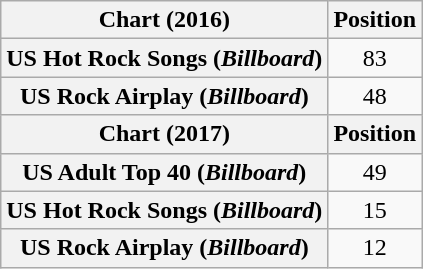<table class="wikitable sortable plainrowheaders" style="text-align:center">
<tr>
<th>Chart (2016)</th>
<th>Position</th>
</tr>
<tr>
<th scope="row">US Hot Rock Songs (<em>Billboard</em>)</th>
<td>83</td>
</tr>
<tr>
<th scope="row">US Rock Airplay (<em>Billboard</em>)</th>
<td>48</td>
</tr>
<tr>
<th>Chart (2017)</th>
<th>Position</th>
</tr>
<tr>
<th scope="row">US Adult Top 40 (<em>Billboard</em>)</th>
<td>49</td>
</tr>
<tr>
<th scope="row">US Hot Rock Songs (<em>Billboard</em>)</th>
<td>15</td>
</tr>
<tr>
<th scope="row">US Rock Airplay (<em>Billboard</em>)</th>
<td>12</td>
</tr>
</table>
